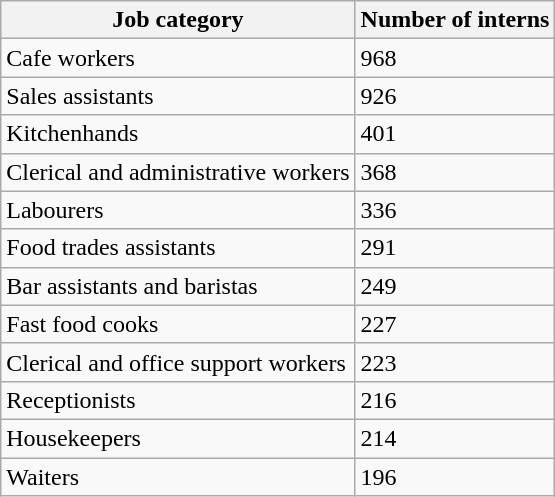<table class="wikitable floatright">
<tr>
<th>Job category</th>
<th>Number of interns</th>
</tr>
<tr>
<td>Cafe workers</td>
<td>968</td>
</tr>
<tr>
<td>Sales assistants</td>
<td>926</td>
</tr>
<tr>
<td>Kitchenhands</td>
<td>401</td>
</tr>
<tr>
<td>Clerical and administrative workers</td>
<td>368</td>
</tr>
<tr>
<td>Labourers</td>
<td>336</td>
</tr>
<tr>
<td>Food trades assistants</td>
<td>291</td>
</tr>
<tr>
<td>Bar assistants and baristas</td>
<td>249</td>
</tr>
<tr>
<td>Fast food cooks</td>
<td>227</td>
</tr>
<tr>
<td>Clerical and office support workers</td>
<td>223</td>
</tr>
<tr>
<td>Receptionists</td>
<td>216</td>
</tr>
<tr>
<td>Housekeepers</td>
<td>214</td>
</tr>
<tr>
<td>Waiters</td>
<td>196</td>
</tr>
</table>
